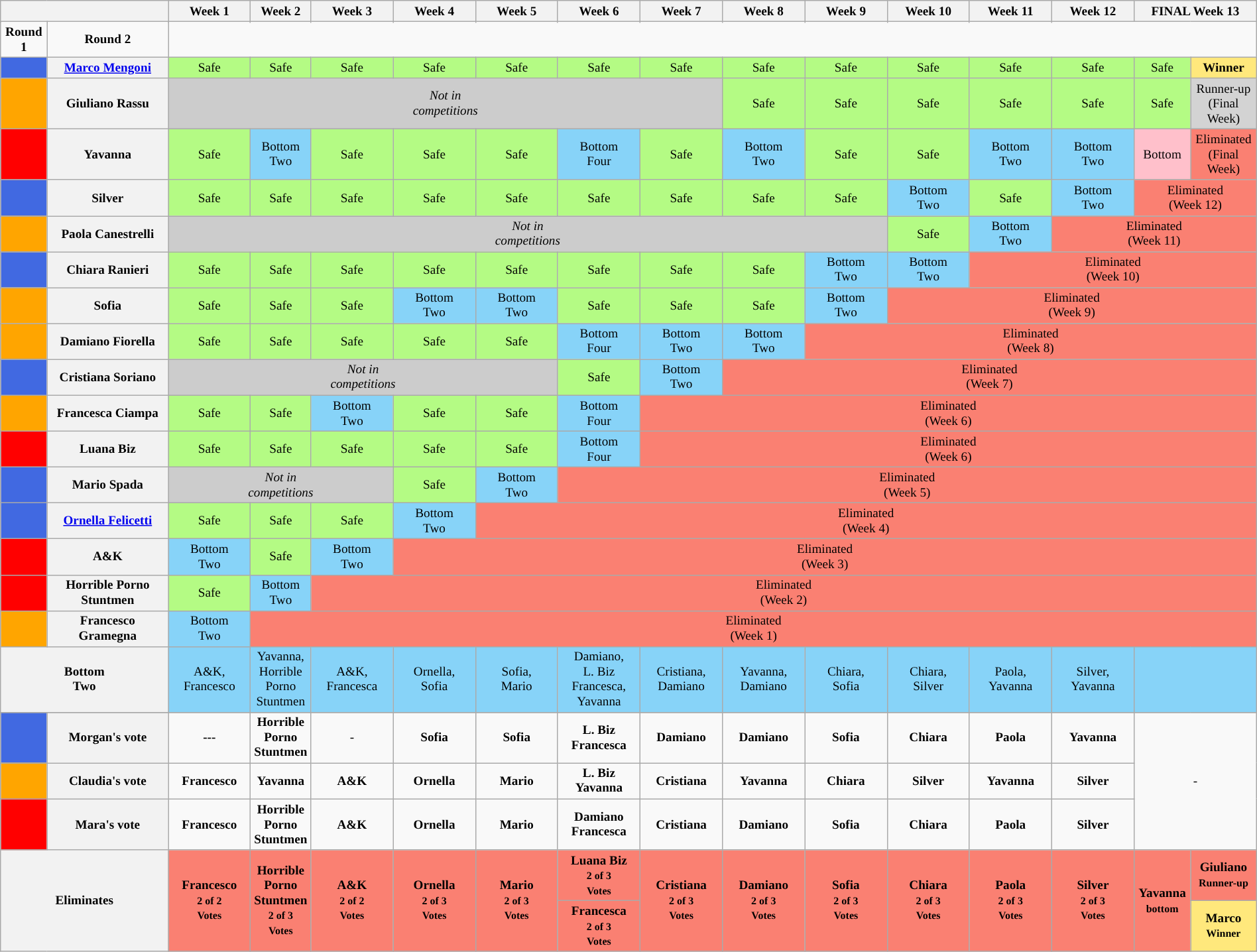<table class="wikitable" style="text-align:center; font-size:80%; width:100%">
<tr>
<th rowspan=2 colspan=2 style="width:12%"></th>
<th rowspan=2 style="width:6%">Week 1</th>
<th rowspan=2 style="width:1%">Week 2</th>
<th rowspan=2 style="width:6%">Week 3</th>
<th rowspan=2 style="width:6%">Week 4</th>
<th rowspan=2 style="width:6%">Week 5</th>
<th rowspan=2 style="width:6%">Week 6</th>
<th rowspan=2 style="width:6%">Week 7</th>
<th rowspan=2 style="width:6%">Week 8</th>
<th rowspan=2 style="width:6%">Week 9</th>
<th rowspan=2 style="width:6%">Week 10</th>
<th rowspan=2 style="width:6%">Week 11</th>
<th rowspan=2 style="width:6%">Week 12</th>
<th colspan=2 style="width:6%">FINAL Week 13</th>
</tr>
<tr>
</tr>
<tr>
<td><strong>Round 1</strong></td>
<td><strong>Round 2</strong></td>
</tr>
<tr>
<th style="background:#4169E1"></th>
<th><a href='#'>Marco Mengoni</a></th>
<td style="background:#B4FB84">Safe</td>
<td style="background:#B4FB84">Safe</td>
<td style="background:#B4FB84">Safe</td>
<td style="background:#B4FB84">Safe</td>
<td style="background:#B4FB84">Safe</td>
<td style="background:#B4FB84">Safe</td>
<td style="background:#B4FB84">Safe</td>
<td style="background:#B4FB84">Safe</td>
<td style="background:#B4FB84">Safe</td>
<td style="background:#B4FB84">Safe</td>
<td style="background:#B4FB84">Safe</td>
<td style="background:#B4FB84">Safe</td>
<td style="background:#B4FB84">Safe</td>
<td style="background:#FFE87C"><strong>Winner</strong><br></td>
</tr>
<tr>
<th style="background:#FFA500"></th>
<th>Giuliano Rassu</th>
<td style="background:#CCCCCC;" colspan="7"><em>Not in<br>competitions</em></td>
<td style="background:#B4FB84">Safe</td>
<td style="background:#B4FB84">Safe</td>
<td style="background:#B4FB84">Safe</td>
<td style="background:#B4FB84">Safe</td>
<td style="background:#B4FB84">Safe</td>
<td style="background:#B4FB84">Safe</td>
<td style="background:lightgrey" colspan=1>Runner-up<br> (Final Week)</td>
</tr>
<tr>
<th style="background:#FF0000"></th>
<th>Yavanna</th>
<td style="background:#B4FB84">Safe</td>
<td style="background:#87D3F8">Bottom<br>Two</td>
<td style="background:#B4FB84">Safe</td>
<td style="background:#B4FB84">Safe</td>
<td style="background:#B4FB84">Safe</td>
<td style="background:#87D3F8">Bottom<br>Four</td>
<td style="background:#B4FB84">Safe</td>
<td style="background:#87D3F8">Bottom<br>Two</td>
<td style="background:#B4FB84">Safe</td>
<td style="background:#B4FB84">Safe</td>
<td style="background:#87D3F8">Bottom<br>Two</td>
<td style="background:#87D3F8">Bottom<br>Two</td>
<td style="background:pink">Bottom</td>
<td style="background:#FA8072" colspan=1>Eliminated <br> (Final Week)</td>
</tr>
<tr>
<th style="background:#4169E1"></th>
<th>Silver</th>
<td style="background:#B4FB84">Safe</td>
<td style="background:#B4FB84">Safe</td>
<td style="background:#B4FB84">Safe</td>
<td style="background:#B4FB84">Safe</td>
<td style="background:#B4FB84">Safe</td>
<td style="background:#B4FB84">Safe</td>
<td style="background:#B4FB84">Safe</td>
<td style="background:#B4FB84">Safe</td>
<td style="background:#B4FB84">Safe</td>
<td style="background:#87D3F8">Bottom<br>Two</td>
<td style="background:#B4FB84">Safe</td>
<td style="background:#87D3F8">Bottom<br>Two</td>
<td style="background:#FA8072" colspan=2>Eliminated <br> (Week 12)</td>
</tr>
<tr>
<th style="background:#FFA500"></th>
<th>Paola Canestrelli</th>
<td style="background:#CCCCCC;" colspan="9"><em>Not in<br>competitions</em></td>
<td style="background:#B4FB84">Safe</td>
<td style="background:#87D3F8">Bottom<br>Two</td>
<td style="background:#FA8072" colspan=3>Eliminated <br> (Week 11)</td>
</tr>
<tr>
<th style="background:#4169E1"></th>
<th>Chiara Ranieri</th>
<td style="background:#B4FB84">Safe</td>
<td style="background:#B4FB84">Safe</td>
<td style="background:#B4FB84">Safe</td>
<td style="background:#B4FB84">Safe</td>
<td style="background:#B4FB84">Safe</td>
<td style="background:#B4FB84">Safe</td>
<td style="background:#B4FB84">Safe</td>
<td style="background:#B4FB84">Safe</td>
<td style="background:#87D3F8">Bottom<br>Two</td>
<td style="background:#87D3F8">Bottom<br>Two</td>
<td style="background:#FA8072" colspan=4>Eliminated <br> (Week 10)</td>
</tr>
<tr>
<th style="background:#FFA500"></th>
<th>Sofia</th>
<td style="background:#B4FB84">Safe</td>
<td style="background:#B4FB84">Safe</td>
<td style="background:#B4FB84">Safe</td>
<td style="background:#87D3F8">Bottom<br>Two</td>
<td style="background:#87D3F8">Bottom<br>Two</td>
<td style="background:#B4FB84">Safe</td>
<td style="background:#B4FB84">Safe</td>
<td style="background:#B4FB84">Safe</td>
<td style="background:#87D3F8">Bottom<br>Two</td>
<td style="background:#FA8072" colspan=5>Eliminated <br> (Week 9)</td>
</tr>
<tr>
<th style="background:#FFA500"></th>
<th>Damiano Fiorella</th>
<td style="background:#B4FB84">Safe</td>
<td style="background:#B4FB84">Safe</td>
<td style="background:#B4FB84">Safe</td>
<td style="background:#B4FB84">Safe</td>
<td style="background:#B4FB84">Safe</td>
<td style="background:#87D3F8">Bottom<br>Four</td>
<td style="background:#87D3F8">Bottom<br>Two</td>
<td style="background:#87D3F8">Bottom<br>Two</td>
<td style="background:#FA8072" colspan=6>Eliminated <br> (Week 8)</td>
</tr>
<tr>
<th style="background:#4169E1"></th>
<th>Cristiana Soriano</th>
<td style="background:#CCCCCC;" colspan="5"><em>Not in<br>competitions</em></td>
<td style="background:#B4FB84">Safe</td>
<td style="background:#87D3F8">Bottom<br>Two</td>
<td style="background:#FA8072" colspan=7>Eliminated <br> (Week 7)</td>
</tr>
<tr>
<th style="background:#FFA500"></th>
<th>Francesca Ciampa</th>
<td style="background:#B4FB84">Safe</td>
<td style="background:#B4FB84">Safe</td>
<td style="background:#87D3F8">Bottom<br>Two</td>
<td style="background:#B4FB84">Safe</td>
<td style="background:#B4FB84">Safe</td>
<td style="background:#87D3F8">Bottom<br>Four</td>
<td style="background:#FA8072" colspan=8>Eliminated <br> (Week 6)</td>
</tr>
<tr>
<th style="background:#FF0000"></th>
<th>Luana Biz</th>
<td style="background:#B4FB84">Safe</td>
<td style="background:#B4FB84">Safe</td>
<td style="background:#B4FB84">Safe</td>
<td style="background:#B4FB84">Safe</td>
<td style="background:#B4FB84">Safe</td>
<td style="background:#87D3F8">Bottom<br>Four</td>
<td style="background:#FA8072" colspan=8>Eliminated <br> (Week 6)</td>
</tr>
<tr>
<th style="background:#4169E1"></th>
<th>Mario Spada</th>
<td style="background:#CCCCCC;" colspan="3"><em>Not in<br>competitions</em></td>
<td style="background:#B4FB84">Safe</td>
<td style="background:#87D3F8">Bottom<br>Two</td>
<td style="background:#FA8072" colspan=9>Eliminated <br> (Week 5)</td>
</tr>
<tr>
<th style="background:#4169E1"></th>
<th><a href='#'>Ornella Felicetti</a></th>
<td style="background:#B4FB84">Safe</td>
<td style="background:#B4FB84">Safe</td>
<td style="background:#B4FB84">Safe</td>
<td style="background:#87D3F8">Bottom<br>Two</td>
<td style="background:#FA8072" colspan=10>Eliminated <br> (Week 4)</td>
</tr>
<tr>
<th style="background:#FF0000"></th>
<th>A&K</th>
<td style="background:#87D3F8">Bottom<br>Two</td>
<td style="background:#B4FB84">Safe</td>
<td style="background:#87D3F8">Bottom<br>Two</td>
<td style="background:#FA8072" colspan=11>Eliminated <br> (Week 3)</td>
</tr>
<tr>
<th style="background:#FF0000"></th>
<th>Horrible Porno Stuntmen</th>
<td style="background:#B4FB84">Safe</td>
<td style="background:#87D3F8">Bottom<br>Two</td>
<td style="background:#FA8072" colspan=12>Eliminated <br> (Week 2)</td>
</tr>
<tr>
<th style="background:#FFA500"></th>
<th>Francesco Gramegna</th>
<td style="background:#87D3F8">Bottom<br>Two</td>
<td style="background:#FA8072" colspan=13>Eliminated <br> (Week 1)</td>
</tr>
<tr>
<th colspan=2>Bottom<br>Two</th>
<td style="background:#87D3F8">A&K,<br>Francesco</td>
<td style="background:#87D3F8">Yavanna,<br>Horrible Porno<br> Stuntmen</td>
<td style="background:#87D3F8">A&K,<br>Francesca</td>
<td style="background:#87D3F8">Ornella,<br>Sofia</td>
<td style="background:#87D3F8">Sofia,<br>Mario</td>
<td style="background:#87D3F8">Damiano,<br>L. Biz<br>Francesca,<br>Yavanna</td>
<td style="background:#87D3F8">Cristiana,<br>Damiano</td>
<td style="background:#87D3F8">Yavanna,<br>Damiano</td>
<td style="background:#87D3F8">Chiara,<br>Sofia</td>
<td style="background:#87D3F8">Chiara,<br>Silver</td>
<td style="background:#87D3F8">Paola,<br>Yavanna</td>
<td style="background:#87D3F8">Silver,<br>Yavanna</td>
<td style="background:#87D3F8" colspan="2"></td>
</tr>
<tr>
</tr>
<tr>
<th style="background:#4169E1"></th>
<th>Morgan's vote</th>
<td><strong>---</strong></td>
<td><strong>Horrible Porno<br>Stuntmen</strong></td>
<td>-</td>
<td><strong>Sofia</strong></td>
<td><strong>Sofia</strong></td>
<td><strong>L. Biz</strong><br><strong>Francesca</strong></td>
<td><strong>Damiano</strong></td>
<td><strong>Damiano</strong></td>
<td><strong>Sofia</strong></td>
<td><strong>Chiara</strong></td>
<td><strong>Paola</strong></td>
<td><strong>Yavanna</strong></td>
<td rowspan="3" colspan="2">-</td>
</tr>
<tr>
<th style="background:#FFA500"></th>
<th>Claudia's vote</th>
<td><strong>Francesco</strong></td>
<td><strong>Yavanna</strong></td>
<td><strong>A&K</strong></td>
<td><strong>Ornella</strong></td>
<td><strong>Mario</strong></td>
<td><strong>L. Biz</strong><br><strong>Yavanna</strong></td>
<td><strong>Cristiana</strong></td>
<td><strong>Yavanna</strong></td>
<td><strong>Chiara</strong></td>
<td><strong>Silver</strong></td>
<td><strong>Yavanna</strong></td>
<td><strong>Silver</strong></td>
</tr>
<tr>
<th style="background:#FF0000"></th>
<th>Mara's vote</th>
<td><strong>Francesco</strong></td>
<td><strong>Horrible Porno<br>Stuntmen</strong></td>
<td><strong>A&K</strong></td>
<td><strong>Ornella</strong></td>
<td><strong>Mario</strong></td>
<td><strong>Damiano</strong><br><strong>Francesca</strong></td>
<td><strong>Cristiana</strong></td>
<td><strong>Damiano</strong></td>
<td><strong>Sofia</strong></td>
<td><strong>Chiara</strong></td>
<td><strong>Paola</strong></td>
<td><strong>Silver</strong></td>
</tr>
<tr>
<th colspan=2 rowspan=2>Eliminates</th>
<td style="background:#FA8072" rowspan=2><strong>Francesco <br><small>2 of 2<br>Votes</small></strong></td>
<td style="background:#FA8072" rowspan=2><strong>Horrible Porno<br>Stuntmen <br><small>2 of 3<br>Votes</small></strong></td>
<td style="background:#FA8072" rowspan=2><strong>A&K <br><small>2 of 2<br>Votes</small></strong></td>
<td style="background:#FA8072" rowspan=2><strong>Ornella <br><small>2 of 3<br>Votes</small></strong></td>
<td style="background:#FA8072" rowspan=2><strong>Mario <br><small>2 of 3<br>Votes</small></strong></td>
<td style="background:#FA8072" rowspan=1><strong>Luana Biz <br><small>2 of 3<br>Votes</small></strong></td>
<td style="background:#FA8072" rowspan=2><strong>Cristiana <br><small>2 of 3<br>Votes</small></strong></td>
<td style="background:#FA8072" rowspan=2><strong>Damiano <br><small>2 of 3<br>Votes</small></strong></td>
<td style="background:#FA8072" rowspan=2><strong>Sofia <br><small>2 of 3<br>Votes</small></strong></td>
<td style="background:#FA8072" rowspan=2><strong>Chiara <br><small>2 of 3<br>Votes</small></strong></td>
<td style="background:#FA8072" rowspan=2><strong>Paola <br><small>2 of 3<br>Votes</small></strong></td>
<td style="background:#FA8072" rowspan=2><strong>Silver <br><small>2 of 3<br>Votes</small></strong></td>
<td style="background:#FA8072" rowspan=2><strong>Yavanna <br><small>bottom</small></strong></td>
<td style="background:#FA8072"><strong>Giuliano <br><small>Runner-up</small></strong></td>
</tr>
<tr>
<td style="background:#FA8072"><strong>Francesca <br><small>2 of 3<br>Votes</small></strong></td>
<td style="background:#FFE87C"><strong>Marco <br><small>Winner</small></strong></td>
</tr>
</table>
